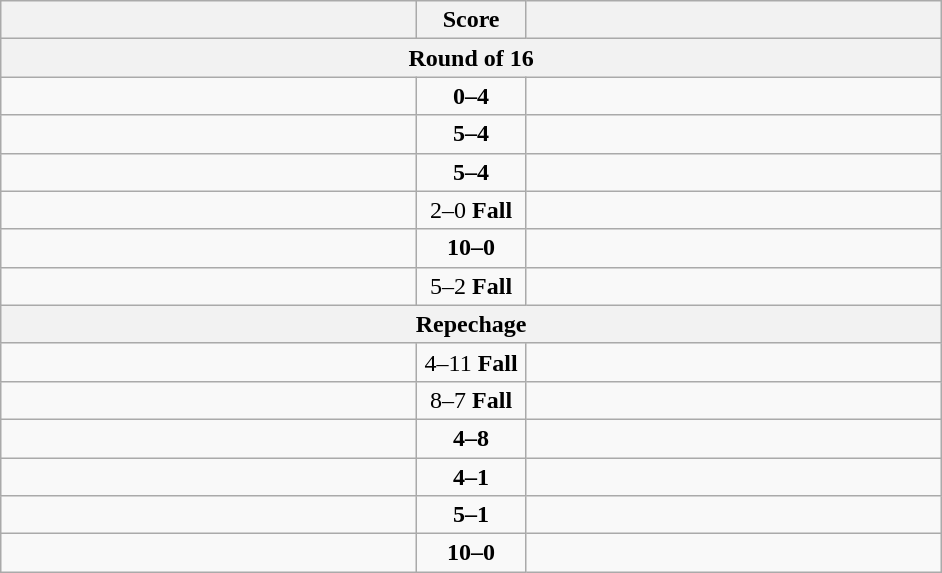<table class="wikitable" style="text-align: left;">
<tr>
<th align="right" width="270"></th>
<th width="65">Score</th>
<th align="left" width="270"></th>
</tr>
<tr>
<th colspan="3">Round of 16</th>
</tr>
<tr>
<td></td>
<td align=center><strong>0–4</strong></td>
<td><strong></strong></td>
</tr>
<tr>
<td><strong></strong></td>
<td align=center><strong>5–4</strong></td>
<td></td>
</tr>
<tr>
<td><strong></strong></td>
<td align=center><strong>5–4</strong></td>
<td></td>
</tr>
<tr>
<td><strong></strong></td>
<td align=center>2–0 <strong>Fall</strong></td>
<td></td>
</tr>
<tr>
<td><strong></strong></td>
<td align=center><strong>10–0</strong></td>
<td></td>
</tr>
<tr>
<td></td>
<td align=center>5–2 <strong>Fall</strong></td>
<td><strong></strong></td>
</tr>
<tr>
<th colspan="3">Repechage</th>
</tr>
<tr>
<td></td>
<td align=center>4–11 <strong>Fall</strong></td>
<td><strong></strong></td>
</tr>
<tr>
<td><strong></strong></td>
<td align=center>8–7 <strong>Fall</strong></td>
<td></td>
</tr>
<tr>
<td></td>
<td align=center><strong>4–8</strong></td>
<td><strong></strong></td>
</tr>
<tr>
<td><strong></strong></td>
<td align=center><strong>4–1</strong></td>
<td></td>
</tr>
<tr>
<td><strong></strong></td>
<td align=center><strong>5–1</strong></td>
<td></td>
</tr>
<tr>
<td><strong></strong></td>
<td align=center><strong>10–0</strong></td>
<td></td>
</tr>
</table>
